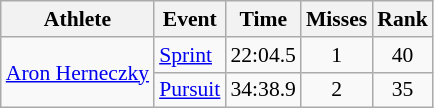<table class="wikitable" style="font-size:90%">
<tr>
<th>Athlete</th>
<th>Event</th>
<th>Time</th>
<th>Misses</th>
<th>Rank</th>
</tr>
<tr align=center>
<td align=left rowspan=2><a href='#'>Aron Herneczky</a></td>
<td align=left><a href='#'>Sprint</a></td>
<td>22:04.5</td>
<td>1</td>
<td>40</td>
</tr>
<tr align=center>
<td align=left><a href='#'>Pursuit</a></td>
<td>34:38.9</td>
<td>2</td>
<td>35</td>
</tr>
</table>
